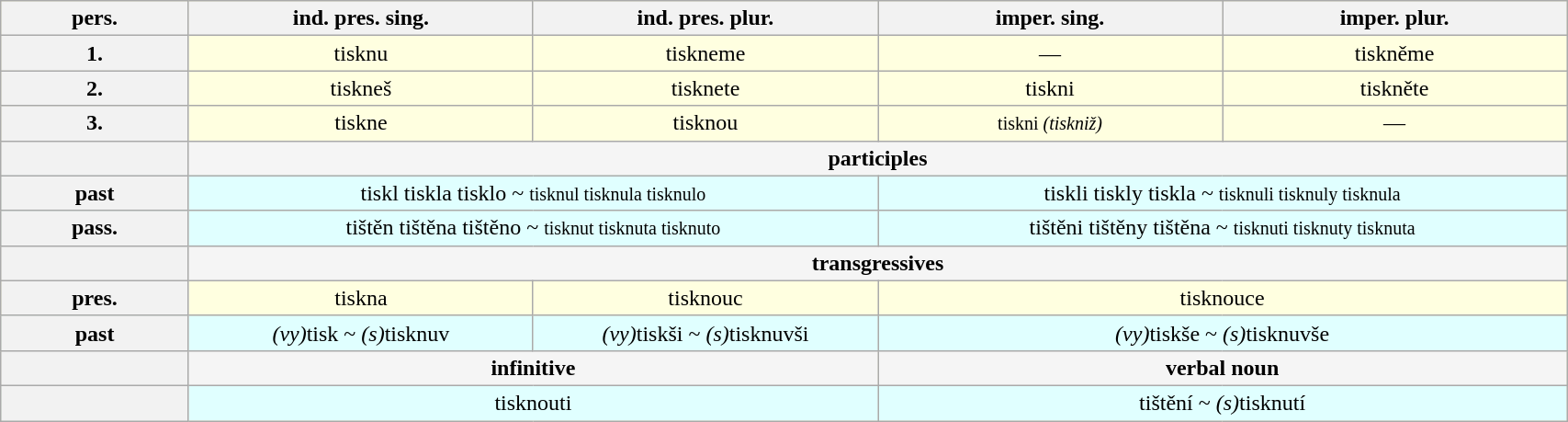<table class="wikitable" border="1" width=90% style="text-align:center; background:lightyellow">
<tr>
<th>pers.</th>
<th width=22%>ind. pres. sing.</th>
<th width=22%>ind. pres. plur.</th>
<th width=22%>imper. sing.</th>
<th width=22%>imper. plur.</th>
</tr>
<tr>
<th>1.</th>
<td>tisknu</td>
<td>tiskneme</td>
<td>—</td>
<td>tiskněme</td>
</tr>
<tr>
<th>2.</th>
<td>tiskneš</td>
<td>tisknete</td>
<td>tiskni</td>
<td>tiskněte</td>
</tr>
<tr>
<th>3.</th>
<td>tiskne</td>
<td>tisknou</td>
<td><small>tiskni <em>(tiskniž)</em></small></td>
<td>—</td>
</tr>
<tr style="font-weight:bold; background:whitesmoke">
<th> </th>
<td colspan=4>participles</td>
</tr>
<tr style="background:lightcyan">
<th>past</th>
<td colspan=2>tiskl tiskla tisklo ~ <small>tisknul tisknula tisknulo</small></td>
<td colspan=2>tiskli tiskly tiskla ~ <small>tisknuli tisknuly tisknula</small></td>
</tr>
<tr style="background:lightcyan">
<th>pass.</th>
<td colspan=2>tištěn tištěna tištěno ~ <small>tisknut tisknuta tisknuto</small></td>
<td colspan=2>tištěni tištěny tištěna ~ <small>tisknuti tisknuty tisknuta</small></td>
</tr>
<tr style="font-weight:bold; background:whitesmoke">
<th> </th>
<td colspan=4>transgressives</td>
</tr>
<tr>
<th>pres.</th>
<td>tiskna</td>
<td>tisknouc</td>
<td colspan=2>tisknouce</td>
</tr>
<tr style="background:lightcyan">
<th>past</th>
<td><em>(vy)</em>tisk ~ <em>(s)</em>tisknuv</td>
<td><em>(vy)</em>tiskši ~ <em>(s)</em>tisknuvši</td>
<td colspan=2><em>(vy)</em>tiskše ~ <em>(s)</em>tisknuvše</td>
</tr>
<tr style="font-weight:bold; background:whitesmoke">
<th> </th>
<td colspan=2>infinitive</td>
<td colspan=2>verbal noun</td>
</tr>
<tr style="background:lightcyan">
<th> </th>
<td colspan=2>tisknouti</td>
<td colspan=2>tištění ~ <em>(s)</em>tisknutí</td>
</tr>
</table>
